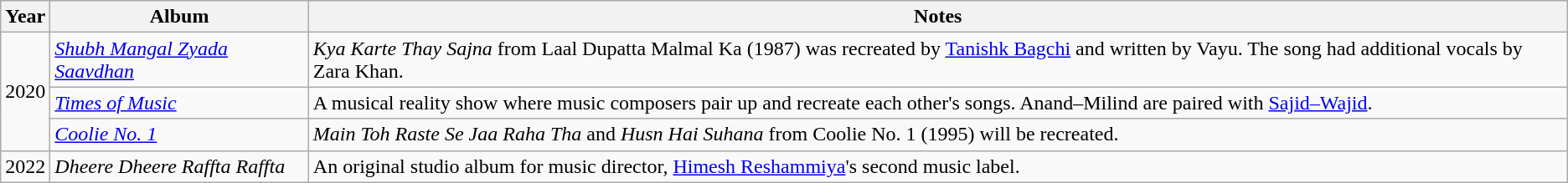<table class="wikitable sortable">
<tr>
<th>Year</th>
<th>Album</th>
<th>Notes</th>
</tr>
<tr>
<td rowspan="3">2020</td>
<td><em><a href='#'>Shubh Mangal Zyada Saavdhan</a></em></td>
<td><em>Kya Karte Thay Sajna</em> from Laal Dupatta Malmal Ka (1987) was recreated by <a href='#'>Tanishk Bagchi</a> and written by Vayu. The song had additional vocals by Zara Khan.</td>
</tr>
<tr>
<td><em><a href='#'>Times of Music</a></em></td>
<td>A musical reality show where music composers pair up and recreate each other's songs. Anand–Milind are paired with <a href='#'>Sajid–Wajid</a>.</td>
</tr>
<tr>
<td><em><a href='#'>Coolie No. 1</a></em></td>
<td><em>Main Toh Raste Se Jaa Raha Tha</em> and <em>Husn Hai Suhana</em> from Coolie No. 1 (1995) will be recreated.</td>
</tr>
<tr>
<td>2022</td>
<td><em>Dheere Dheere Raffta Raffta</em></td>
<td>An original studio album for music director, <a href='#'>Himesh Reshammiya</a>'s second music label.</td>
</tr>
</table>
